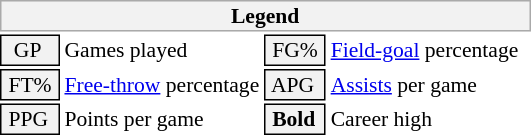<table class="toccolours" style="font-size: 90%; white-space: nowrap;">
<tr>
<th colspan="6" style="background:#f2f2f2; border:1px solid #aaa;">Legend</th>
</tr>
<tr>
<td style="background:#f2f2f2; border:1px solid black;">  GP</td>
<td>Games played</td>
<td style="background:#f2f2f2; border:1px solid black;"> FG% </td>
<td style="padding-right: 8px"><a href='#'>Field-goal</a> percentage</td>
</tr>
<tr>
<td style="background:#f2f2f2; border:1px solid black;"> FT% </td>
<td><a href='#'>Free-throw</a> percentage</td>
<td style="background:#f2f2f2; border:1px solid black;"> APG </td>
<td><a href='#'>Assists</a> per game</td>
</tr>
<tr>
<td style="background:#f2f2f2; border:1px solid black;"> PPG </td>
<td>Points per game</td>
<td style="background-color: #F2F2F2; border: 1px solid black"> <strong>Bold</strong> </td>
<td>Career high</td>
</tr>
</table>
